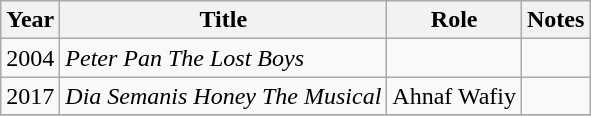<table class="wikitable">
<tr>
<th>Year</th>
<th>Title</th>
<th>Role</th>
<th>Notes</th>
</tr>
<tr>
<td>2004</td>
<td><em>Peter Pan The Lost Boys</em></td>
<td></td>
<td></td>
</tr>
<tr>
<td>2017</td>
<td><em>Dia Semanis Honey The Musical</em></td>
<td>Ahnaf Wafiy</td>
<td></td>
</tr>
<tr>
</tr>
</table>
